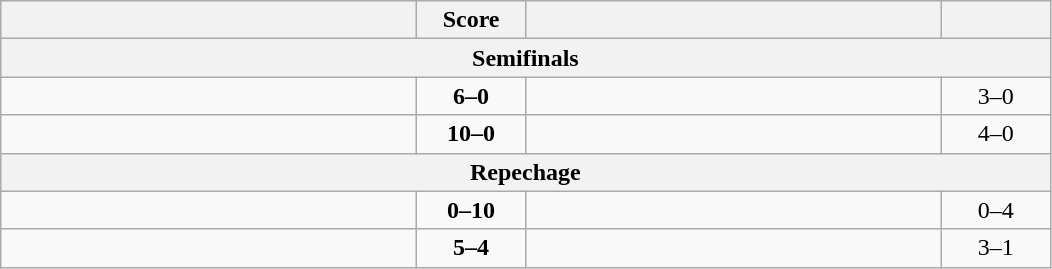<table class="wikitable" style="text-align: left;">
<tr>
<th align="right" width="270"></th>
<th width="65">Score</th>
<th align="left" width="270"></th>
<th width="65"></th>
</tr>
<tr>
<th colspan=4>Semifinals</th>
</tr>
<tr>
<td><strong></strong></td>
<td align="center"><strong>6–0</strong></td>
<td></td>
<td align=center>3–0 <strong></strong></td>
</tr>
<tr>
<td><strong></strong></td>
<td align="center"><strong>10–0</strong></td>
<td></td>
<td align=center>4–0 <strong></strong></td>
</tr>
<tr>
<th colspan=4>Repechage</th>
</tr>
<tr>
<td></td>
<td align="center"><strong>0–10</strong></td>
<td><strong></strong></td>
<td align=center>0–4 <strong></strong></td>
</tr>
<tr>
<td><strong></strong></td>
<td align="center"><strong>5–4</strong></td>
<td></td>
<td align=center>3–1 <strong></strong></td>
</tr>
</table>
